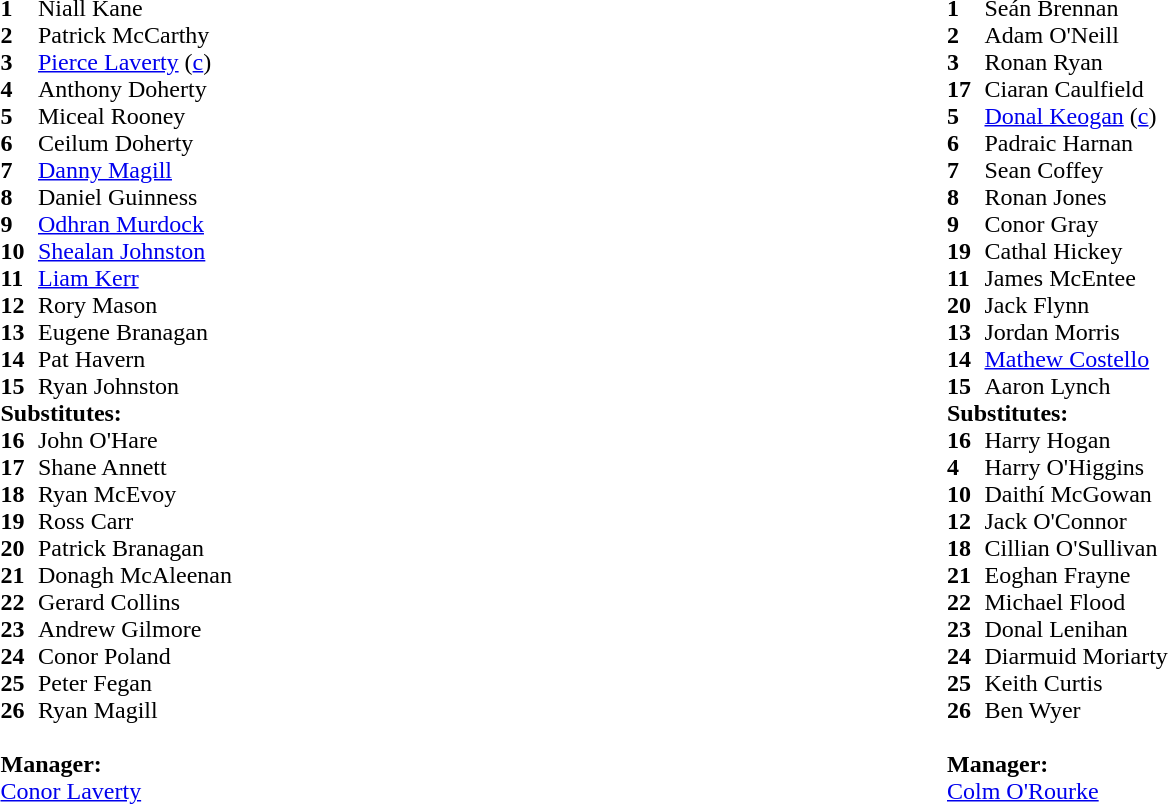<table style="width:100%;">
<tr>
<td style="vertical-align:top; width:50%"><br><table cellspacing="0" cellpadding="0">
<tr>
<th width="25"></th>
</tr>
<tr>
</tr>
<tr>
<td><strong>1</strong></td>
<td>Niall Kane</td>
<td></td>
<td></td>
</tr>
<tr>
<td><strong>2</strong></td>
<td>Patrick McCarthy</td>
<td></td>
<td></td>
</tr>
<tr>
<td><strong>3</strong></td>
<td><a href='#'>Pierce Laverty</a> (<a href='#'>c</a>)</td>
<td></td>
<td></td>
</tr>
<tr>
<td><strong>4</strong></td>
<td>Anthony Doherty</td>
<td></td>
<td></td>
</tr>
<tr>
<td><strong>5</strong></td>
<td>Miceal Rooney</td>
<td></td>
<td></td>
</tr>
<tr>
<td><strong>6</strong></td>
<td>Ceilum Doherty</td>
<td> </td>
<td></td>
</tr>
<tr>
<td><strong>7</strong></td>
<td><a href='#'>Danny Magill</a></td>
<td></td>
<td></td>
</tr>
<tr>
<td><strong>8</strong></td>
<td>Daniel Guinness</td>
<td></td>
<td></td>
</tr>
<tr>
<td><strong>9</strong></td>
<td><a href='#'>Odhran Murdock</a></td>
<td></td>
<td></td>
</tr>
<tr>
<td><strong>10</strong></td>
<td><a href='#'>Shealan Johnston</a></td>
<td></td>
<td></td>
</tr>
<tr>
<td><strong>11</strong></td>
<td><a href='#'>Liam Kerr</a></td>
<td></td>
<td></td>
</tr>
<tr>
<td><strong>12</strong></td>
<td>Rory Mason</td>
<td></td>
<td></td>
</tr>
<tr>
<td><strong>13</strong></td>
<td>Eugene Branagan</td>
<td></td>
<td></td>
</tr>
<tr>
<td><strong>14</strong></td>
<td>Pat Havern</td>
<td></td>
<td></td>
</tr>
<tr>
<td><strong>15</strong></td>
<td>Ryan Johnston</td>
<td></td>
<td></td>
</tr>
<tr>
<td colspan=3><strong>Substitutes:</strong></td>
</tr>
<tr>
<td><strong>16</strong></td>
<td>John O'Hare</td>
<td></td>
<td></td>
</tr>
<tr>
<td><strong>17</strong></td>
<td>Shane Annett</td>
<td></td>
<td></td>
</tr>
<tr>
<td><strong>18</strong></td>
<td>Ryan McEvoy</td>
<td></td>
<td></td>
</tr>
<tr>
<td><strong>19</strong></td>
<td>Ross Carr</td>
<td></td>
<td></td>
</tr>
<tr>
<td><strong>20</strong></td>
<td>Patrick Branagan</td>
<td></td>
<td></td>
</tr>
<tr>
<td><strong>21</strong></td>
<td>Donagh McAleenan</td>
<td></td>
<td></td>
</tr>
<tr>
<td><strong>22</strong></td>
<td>Gerard Collins</td>
<td></td>
<td></td>
</tr>
<tr>
<td><strong>23</strong></td>
<td>Andrew Gilmore</td>
<td></td>
<td></td>
</tr>
<tr>
<td><strong>24</strong></td>
<td>Conor Poland</td>
<td></td>
<td></td>
</tr>
<tr>
<td><strong>25</strong></td>
<td>Peter Fegan</td>
<td></td>
<td></td>
</tr>
<tr>
<td><strong>26</strong></td>
<td>Ryan Magill</td>
<td></td>
<td></td>
</tr>
<tr>
<td colspan=3><br><strong>Manager:</strong></td>
</tr>
<tr>
<td colspan="4"><a href='#'>Conor Laverty</a></td>
</tr>
<tr>
</tr>
</table>
</td>
<td style="vertical-align:top; width:50%"><br><table cellspacing="0" cellpadding="0">
<tr>
<th width="25"></th>
</tr>
<tr>
<td><strong>1</strong></td>
<td>Seán Brennan</td>
<td></td>
<td></td>
</tr>
<tr>
<td><strong>2</strong></td>
<td>Adam O'Neill</td>
<td></td>
<td></td>
</tr>
<tr>
<td><strong>3</strong></td>
<td>Ronan Ryan</td>
<td></td>
<td></td>
</tr>
<tr>
<td><strong>17</strong></td>
<td>Ciaran Caulfield</td>
<td></td>
<td></td>
</tr>
<tr>
<td><strong>5</strong></td>
<td><a href='#'>Donal Keogan</a> (<a href='#'>c</a>)</td>
<td></td>
<td></td>
</tr>
<tr>
<td><strong>6</strong></td>
<td>Padraic Harnan</td>
<td></td>
<td></td>
</tr>
<tr>
<td><strong>7</strong></td>
<td>Sean Coffey</td>
<td></td>
<td></td>
</tr>
<tr>
<td><strong>8</strong></td>
<td>Ronan Jones</td>
<td></td>
<td></td>
</tr>
<tr>
<td><strong>9</strong></td>
<td>Conor Gray</td>
<td></td>
<td></td>
</tr>
<tr>
<td><strong>19</strong></td>
<td>Cathal Hickey</td>
<td></td>
<td></td>
</tr>
<tr>
<td><strong>11</strong></td>
<td>James McEntee</td>
<td></td>
<td></td>
</tr>
<tr>
<td><strong>20</strong></td>
<td>Jack Flynn</td>
<td></td>
<td></td>
</tr>
<tr>
<td><strong>13</strong></td>
<td>Jordan Morris</td>
<td></td>
<td></td>
</tr>
<tr>
<td><strong>14</strong></td>
<td><a href='#'>Mathew Costello</a></td>
<td></td>
<td></td>
</tr>
<tr>
<td><strong>15</strong></td>
<td>Aaron Lynch</td>
<td></td>
<td></td>
</tr>
<tr>
<td colspan=3><strong>Substitutes:</strong></td>
</tr>
<tr>
<td><strong>16</strong></td>
<td>Harry Hogan</td>
<td></td>
<td></td>
</tr>
<tr>
<td><strong>4</strong></td>
<td>Harry O'Higgins</td>
<td></td>
<td></td>
</tr>
<tr>
<td><strong>10</strong></td>
<td>Daithí McGowan</td>
<td></td>
<td></td>
</tr>
<tr>
<td><strong>12</strong></td>
<td>Jack O'Connor</td>
<td></td>
<td></td>
</tr>
<tr>
<td><strong>18</strong></td>
<td>Cillian O'Sullivan</td>
<td></td>
<td></td>
</tr>
<tr>
<td><strong>21</strong></td>
<td>Eoghan Frayne</td>
<td></td>
<td></td>
</tr>
<tr>
<td><strong>22</strong></td>
<td>Michael Flood</td>
<td></td>
<td></td>
</tr>
<tr>
<td><strong>23</strong></td>
<td>Donal Lenihan</td>
<td></td>
<td></td>
</tr>
<tr>
<td><strong>24</strong></td>
<td>Diarmuid Moriarty</td>
<td></td>
<td></td>
</tr>
<tr>
<td><strong>25</strong></td>
<td>Keith Curtis</td>
<td></td>
<td></td>
</tr>
<tr>
<td><strong>26</strong></td>
<td>Ben Wyer</td>
<td></td>
<td></td>
</tr>
<tr>
<td colspan=3><br><strong>Manager:</strong></td>
</tr>
<tr>
<td colspan="4"><a href='#'>Colm O'Rourke</a></td>
</tr>
</table>
</td>
</tr>
</table>
